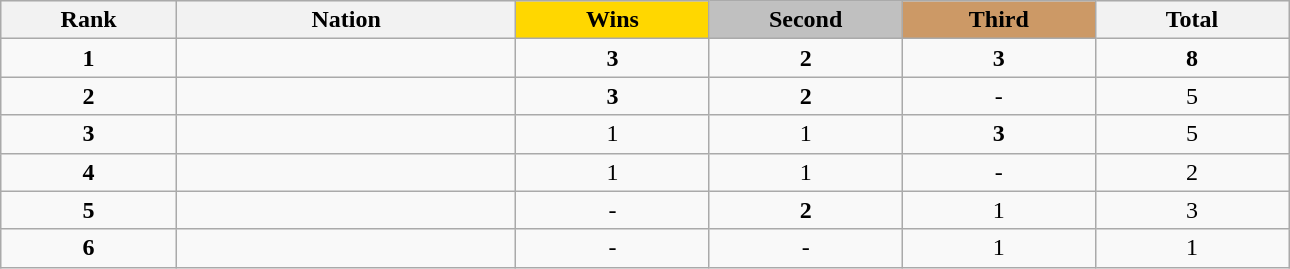<table class="wikitable collapsible autocollapse plainrowheaders" width=68% style="text-align:center;">
<tr style="background-color:#EDEDED;">
<th width=100px class="hintergrundfarbe5">Rank</th>
<th width=200px class="hintergrundfarbe6">Nation</th>
<th style="background:    gold; width:15%">Wins</th>
<th style="background:  silver; width:15%">Second</th>
<th style="background: #CC9966; width:15%">Third</th>
<th class="hintergrundfarbe6" style="width:15%">Total</th>
</tr>
<tr>
<td><strong>1</strong></td>
<td style="text-align:left"></td>
<td><strong>3</strong></td>
<td><strong>2</strong></td>
<td><strong>3</strong></td>
<td><strong>8</strong></td>
</tr>
<tr>
<td><strong>2</strong></td>
<td style="text-align:left"></td>
<td><strong>3</strong></td>
<td><strong>2</strong></td>
<td>-</td>
<td>5</td>
</tr>
<tr>
<td><strong>3</strong></td>
<td style="text-align:left"></td>
<td>1</td>
<td>1</td>
<td><strong>3</strong></td>
<td>5</td>
</tr>
<tr>
<td><strong>4</strong></td>
<td style="text-align:left"></td>
<td>1</td>
<td>1</td>
<td>-</td>
<td>2</td>
</tr>
<tr>
<td><strong>5</strong></td>
<td style="text-align:left"></td>
<td>-</td>
<td><strong>2</strong></td>
<td>1</td>
<td>3</td>
</tr>
<tr>
<td><strong>6</strong></td>
<td style="text-align:left"></td>
<td>-</td>
<td>-</td>
<td>1</td>
<td>1</td>
</tr>
</table>
